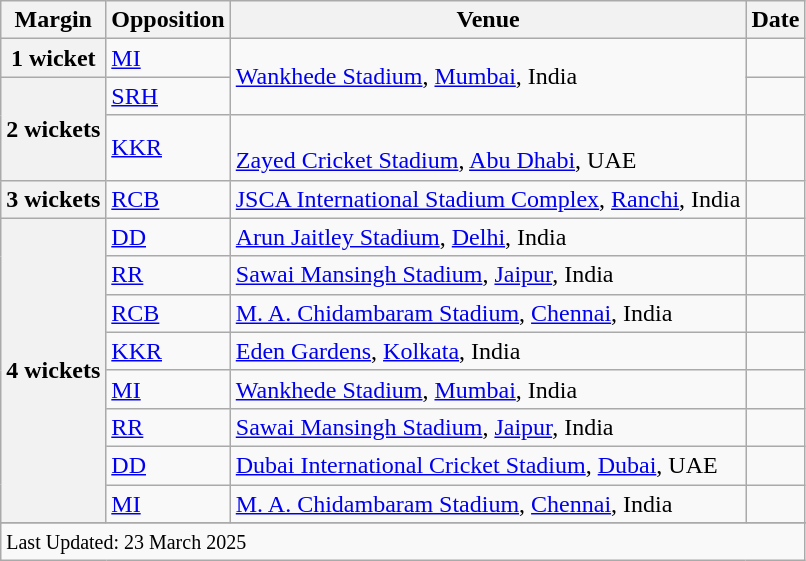<table class="wikitable">
<tr>
<th>Margin</th>
<th>Opposition</th>
<th>Venue</th>
<th>Date</th>
</tr>
<tr>
<th>1 wicket</th>
<td><a href='#'>MI</a></td>
<td rowspan=2><a href='#'>Wankhede Stadium</a>, <a href='#'>Mumbai</a>, India</td>
<td></td>
</tr>
<tr>
<th rowspan=2>2 wickets</th>
<td><a href='#'>SRH</a></td>
<td></td>
</tr>
<tr>
<td><a href='#'>KKR</a></td>
<td><br><a href='#'>Zayed Cricket Stadium</a>, <a href='#'>Abu Dhabi</a>, UAE</td>
<td></td>
</tr>
<tr>
<th>3 wickets</th>
<td><a href='#'>RCB</a></td>
<td><a href='#'>JSCA International Stadium Complex</a>, <a href='#'>Ranchi</a>, India</td>
<td></td>
</tr>
<tr>
<th rowspan=8>4 wickets</th>
<td><a href='#'>DD</a></td>
<td><a href='#'>Arun Jaitley Stadium</a>, <a href='#'>Delhi</a>, India</td>
<td></td>
</tr>
<tr>
<td><a href='#'>RR</a></td>
<td><a href='#'>Sawai Mansingh Stadium</a>, <a href='#'>Jaipur</a>, India</td>
<td></td>
</tr>
<tr>
<td><a href='#'>RCB</a></td>
<td><a href='#'>M. A. Chidambaram Stadium</a>, <a href='#'>Chennai</a>, India</td>
<td></td>
</tr>
<tr>
<td><a href='#'>KKR</a></td>
<td><a href='#'>Eden Gardens</a>, <a href='#'>Kolkata</a>, India</td>
<td></td>
</tr>
<tr>
<td><a href='#'>MI</a></td>
<td><a href='#'>Wankhede Stadium</a>, <a href='#'>Mumbai</a>, India</td>
<td></td>
</tr>
<tr>
<td><a href='#'>RR</a></td>
<td><a href='#'>Sawai Mansingh Stadium</a>, <a href='#'>Jaipur</a>, India</td>
<td></td>
</tr>
<tr>
<td><a href='#'>DD</a></td>
<td><a href='#'>Dubai International Cricket Stadium</a>, <a href='#'>Dubai</a>, UAE</td>
<td></td>
</tr>
<tr>
<td><a href='#'>MI</a></td>
<td><a href='#'>M. A. Chidambaram Stadium</a>, <a href='#'>Chennai</a>, India</td>
<td></td>
</tr>
<tr>
</tr>
<tr class=sortbottom>
<td colspan=5><small>Last Updated: 23 March 2025</small></td>
</tr>
</table>
